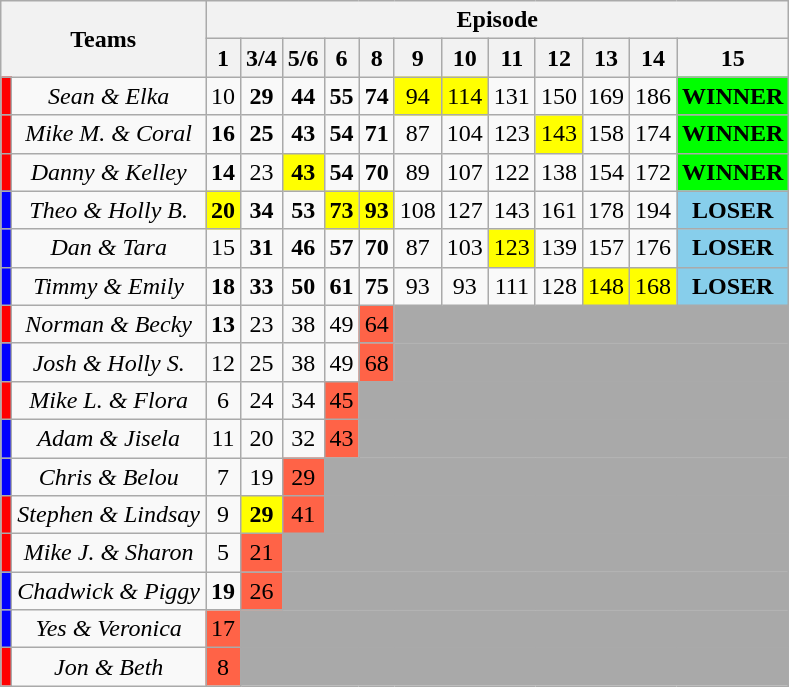<table class="wikitable">
<tr>
<th colspan=2 rowspan=2>Teams</th>
<th colspan=12>Episode</th>
</tr>
<tr>
<th>1</th>
<th>3/4</th>
<th>5/6</th>
<th>6</th>
<th>8</th>
<th>9</th>
<th>10</th>
<th>11</th>
<th>12</th>
<th>13</th>
<th>14</th>
<th>15</th>
</tr>
<tr align=center>
<td bgcolor="red"></td>
<td><em>Sean & Elka</em></td>
<td>10</td>
<td><strong>29</strong></td>
<td><strong>44</strong></td>
<td><strong>55</strong></td>
<td><strong>74</strong></td>
<td bgcolor="yellow">94</td>
<td bgcolor="yellow">114</td>
<td>131</td>
<td>150</td>
<td>169</td>
<td>186</td>
<td bgcolor="lime"><strong>WINNER</strong></td>
</tr>
<tr align=center>
<td bgcolor="red"></td>
<td><em>Mike M. & Coral</em></td>
<td><strong>16</strong></td>
<td><strong>25</strong></td>
<td><strong>43</strong></td>
<td><strong>54</strong></td>
<td><strong>71</strong></td>
<td>87</td>
<td>104</td>
<td>123</td>
<td bgcolor="yellow">143</td>
<td>158</td>
<td>174</td>
<td bgcolor="lime"><strong>WINNER</strong></td>
</tr>
<tr align=center>
<td bgcolor="red"></td>
<td><em>Danny & Kelley</em></td>
<td><strong>14</strong></td>
<td>23</td>
<td bgcolor="yellow"><strong>43</strong></td>
<td><strong>54</strong></td>
<td><strong>70</strong></td>
<td>89</td>
<td>107</td>
<td>122</td>
<td>138</td>
<td>154</td>
<td>172</td>
<td bgcolor="lime"><strong>WINNER</strong></td>
</tr>
<tr align=center>
<td bgcolor="blue"></td>
<td><em>Theo & Holly B.</em></td>
<td bgcolor="yellow"><strong>20</strong></td>
<td><strong>34</strong></td>
<td><strong>53</strong></td>
<td bgcolor="yellow"><strong>73</strong></td>
<td bgcolor="yellow"><strong>93</strong></td>
<td>108</td>
<td>127</td>
<td>143</td>
<td>161</td>
<td>178</td>
<td>194</td>
<td bgcolor="skyblue"><strong>LOSER</strong></td>
</tr>
<tr align=center>
<td bgcolor="blue"></td>
<td><em>Dan & Tara</em></td>
<td>15</td>
<td><strong>31</strong></td>
<td><strong>46</strong></td>
<td><strong>57</strong></td>
<td><strong>70</strong></td>
<td>87</td>
<td>103</td>
<td bgcolor="yellow">123</td>
<td>139</td>
<td>157</td>
<td>176</td>
<td bgcolor="skyblue"><strong>LOSER</strong></td>
</tr>
<tr align=center>
<td bgcolor="blue"></td>
<td><em>Timmy & Emily</em></td>
<td><strong>18</strong></td>
<td><strong>33</strong></td>
<td><strong>50</strong></td>
<td><strong>61</strong></td>
<td><strong>75</strong></td>
<td>93</td>
<td>93</td>
<td>111</td>
<td>128</td>
<td bgcolor="yellow">148</td>
<td bgcolor="yellow">168</td>
<td bgcolor="skyblue"><strong>LOSER</strong></td>
</tr>
<tr align=center>
<td bgcolor="red"></td>
<td><em>Norman & Becky</em></td>
<td><strong>13</strong></td>
<td>23</td>
<td>38</td>
<td>49</td>
<td bgcolor="tomato">64</td>
<td bgcolor="darkgray" colspan=7></td>
</tr>
<tr align=center>
<td bgcolor="blue"></td>
<td><em>Josh & Holly S.</em></td>
<td>12</td>
<td>25</td>
<td>38</td>
<td>49</td>
<td bgcolor="tomato">68</td>
<td bgcolor="darkgray" colspan=7></td>
</tr>
<tr align=center>
<td bgcolor="red"></td>
<td><em>Mike L. & Flora</em></td>
<td>6</td>
<td>24</td>
<td>34</td>
<td bgcolor="tomato">45</td>
<td bgcolor="darkgray" colspan=8></td>
</tr>
<tr align=center>
<td bgcolor="blue"></td>
<td><em>Adam & Jisela</em></td>
<td>11</td>
<td>20</td>
<td>32</td>
<td bgcolor="tomato">43</td>
<td bgcolor="darkgray" colspan=8></td>
</tr>
<tr align=center>
<td bgcolor="blue"></td>
<td><em>Chris & Belou</em></td>
<td>7</td>
<td>19</td>
<td bgcolor="tomato">29</td>
<td bgcolor="darkgray" colspan=9></td>
</tr>
<tr align=center>
<td bgcolor="red"></td>
<td><em>Stephen & Lindsay</em></td>
<td>9</td>
<td bgcolor="yellow"><strong>29</strong></td>
<td bgcolor="tomato">41</td>
<td bgcolor="darkgray" colspan=9></td>
</tr>
<tr align=center>
<td bgcolor="red"></td>
<td><em>Mike J. & Sharon</em></td>
<td>5</td>
<td bgcolor="tomato">21</td>
<td bgcolor="darkgray" colspan=10></td>
</tr>
<tr align=center>
<td bgcolor="blue"></td>
<td><em>Chadwick & Piggy</em></td>
<td><strong>19</strong></td>
<td bgcolor="tomato">26</td>
<td bgcolor="darkgray" colspan=10></td>
</tr>
<tr align=center>
<td bgcolor="blue"></td>
<td><em>Yes & Veronica</em></td>
<td bgcolor="tomato">17</td>
<td bgcolor="darkgray" colspan=11></td>
</tr>
<tr align=center>
<td bgcolor="red"></td>
<td><em>Jon & Beth</em></td>
<td bgcolor="tomato">8</td>
<td bgcolor="darkgray" colspan=11></td>
</tr>
</table>
